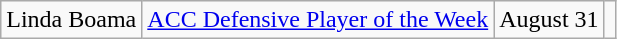<table class="wikitable sortable" style="text-align: center">
<tr>
<td>Linda Boama</td>
<td><a href='#'>ACC Defensive Player of the Week</a></td>
<td>August 31</td>
<td></td>
</tr>
</table>
